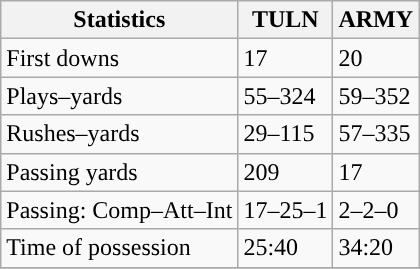<table class="wikitable" style="float: left;">
<tr>
<th>Statistics</th>
<th>TULN</th>
<th>ARMY</th>
</tr>
<tr>
<td>First downs</td>
<td>17</td>
<td>20</td>
</tr>
<tr>
<td>Plays–yards</td>
<td>55–324</td>
<td>59–352</td>
</tr>
<tr>
<td>Rushes–yards</td>
<td>29–115</td>
<td>57–335</td>
</tr>
<tr>
<td>Passing yards</td>
<td>209</td>
<td>17</td>
</tr>
<tr>
<td>Passing: Comp–Att–Int</td>
<td>17–25–1</td>
<td>2–2–0</td>
</tr>
<tr>
<td>Time of possession</td>
<td>25:40</td>
<td>34:20</td>
</tr>
<tr>
</tr>
</table>
